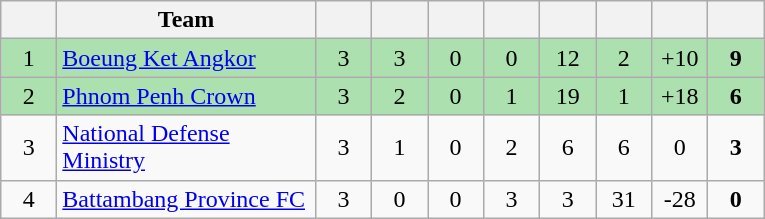<table class="wikitable" style="text-align: center;">
<tr>
<th width=30></th>
<th width=165>Team</th>
<th width=30></th>
<th width=30></th>
<th width=30></th>
<th width=30></th>
<th width=30></th>
<th width=30></th>
<th width=30></th>
<th width=30></th>
</tr>
<tr style="background:#ace1af;">
<td>1</td>
<td align=left><a href='#'>Boeung Ket Angkor</a></td>
<td>3</td>
<td>3</td>
<td>0</td>
<td>0</td>
<td>12</td>
<td>2</td>
<td>+10</td>
<td><strong>9</strong></td>
</tr>
<tr style="background:#ace1af;">
<td>2</td>
<td align=left><a href='#'>Phnom Penh Crown</a></td>
<td>3</td>
<td>2</td>
<td>0</td>
<td>1</td>
<td>19</td>
<td>1</td>
<td>+18</td>
<td><strong>6</strong></td>
</tr>
<tr>
<td>3</td>
<td align=left><a href='#'>National Defense Ministry</a></td>
<td>3</td>
<td>1</td>
<td>0</td>
<td>2</td>
<td>6</td>
<td>6</td>
<td>0</td>
<td><strong>3</strong></td>
</tr>
<tr>
<td>4</td>
<td align=left><a href='#'>Battambang Province FC</a></td>
<td>3</td>
<td>0</td>
<td>0</td>
<td>3</td>
<td>3</td>
<td>31</td>
<td>-28</td>
<td><strong>0</strong></td>
</tr>
</table>
